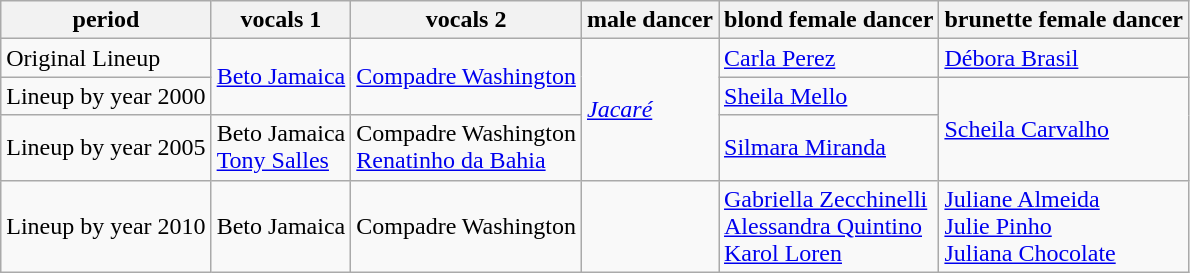<table class = "wikitable">
<tr>
<th>period</th>
<th>vocals 1</th>
<th>vocals 2</th>
<th>male dancer</th>
<th>blond female dancer</th>
<th>brunette female dancer</th>
</tr>
<tr>
<td>Original Lineup</td>
<td rowspan=2><a href='#'>Beto Jamaica</a></td>
<td rowspan=2><a href='#'>Compadre Washington</a></td>
<td rowspan=3><em><a href='#'>Jacaré</a></em></td>
<td><a href='#'>Carla Perez</a></td>
<td><a href='#'>Débora Brasil</a></td>
</tr>
<tr>
<td>Lineup by year 2000</td>
<td><a href='#'>Sheila Mello</a></td>
<td rowspan=2><a href='#'>Scheila Carvalho</a></td>
</tr>
<tr>
<td>Lineup by year 2005</td>
<td>Beto Jamaica<br><a href='#'>Tony Salles</a></td>
<td>Compadre Washington<br><a href='#'>Renatinho da Bahia</a></td>
<td><a href='#'>Silmara Miranda</a></td>
</tr>
<tr>
<td>Lineup by year 2010</td>
<td>Beto Jamaica</td>
<td>Compadre Washington</td>
<td></td>
<td><a href='#'>Gabriella Zecchinelli</a><br><a href='#'>Alessandra Quintino</a><br><a href='#'>Karol Loren</a></td>
<td><a href='#'>Juliane Almeida</a><br><a href='#'>Julie Pinho</a><br><a href='#'>Juliana Chocolate</a></td>
</tr>
</table>
